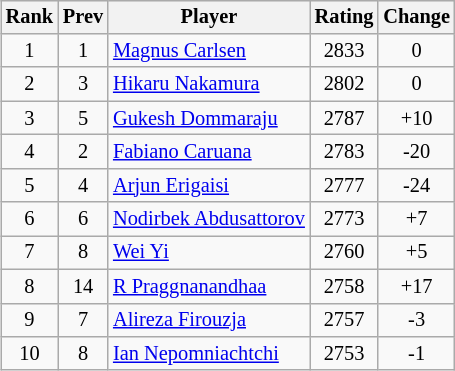<table class="wikitable" style="text-align:center; font-size:85%; margin-left: 1em; float: right;">
<tr>
<th>Rank</th>
<th>Prev</th>
<th>Player</th>
<th>Rating</th>
<th>Change</th>
</tr>
<tr>
<td>1</td>
<td>1</td>
<td align="left"> <a href='#'>Magnus Carlsen</a></td>
<td>2833</td>
<td>0</td>
</tr>
<tr>
<td>2</td>
<td>3</td>
<td align="left"> <a href='#'>Hikaru Nakamura</a></td>
<td>2802</td>
<td>0</td>
</tr>
<tr>
<td>3</td>
<td>5</td>
<td align="left"> <a href='#'>Gukesh Dommaraju</a></td>
<td>2787</td>
<td>+10</td>
</tr>
<tr>
<td>4</td>
<td>2</td>
<td align="left"> <a href='#'>Fabiano Caruana</a></td>
<td>2783</td>
<td>-20</td>
</tr>
<tr>
<td>5</td>
<td>4</td>
<td align="left"> <a href='#'>Arjun Erigaisi</a></td>
<td>2777</td>
<td>-24</td>
</tr>
<tr>
<td>6</td>
<td>6</td>
<td align="left"> <a href='#'>Nodirbek Abdusattorov</a></td>
<td>2773</td>
<td>+7</td>
</tr>
<tr>
<td>7</td>
<td>8</td>
<td align="left"> <a href='#'>Wei Yi</a></td>
<td>2760</td>
<td>+5</td>
</tr>
<tr>
<td>8</td>
<td>14</td>
<td align="left"> <a href='#'>R Praggnanandhaa</a></td>
<td>2758</td>
<td>+17</td>
</tr>
<tr>
<td>9</td>
<td>7</td>
<td align="left"> <a href='#'>Alireza Firouzja</a></td>
<td>2757</td>
<td>-3</td>
</tr>
<tr>
<td>10</td>
<td>8</td>
<td align="left"> <a href='#'>Ian Nepomniachtchi</a></td>
<td>2753</td>
<td>-1</td>
</tr>
</table>
